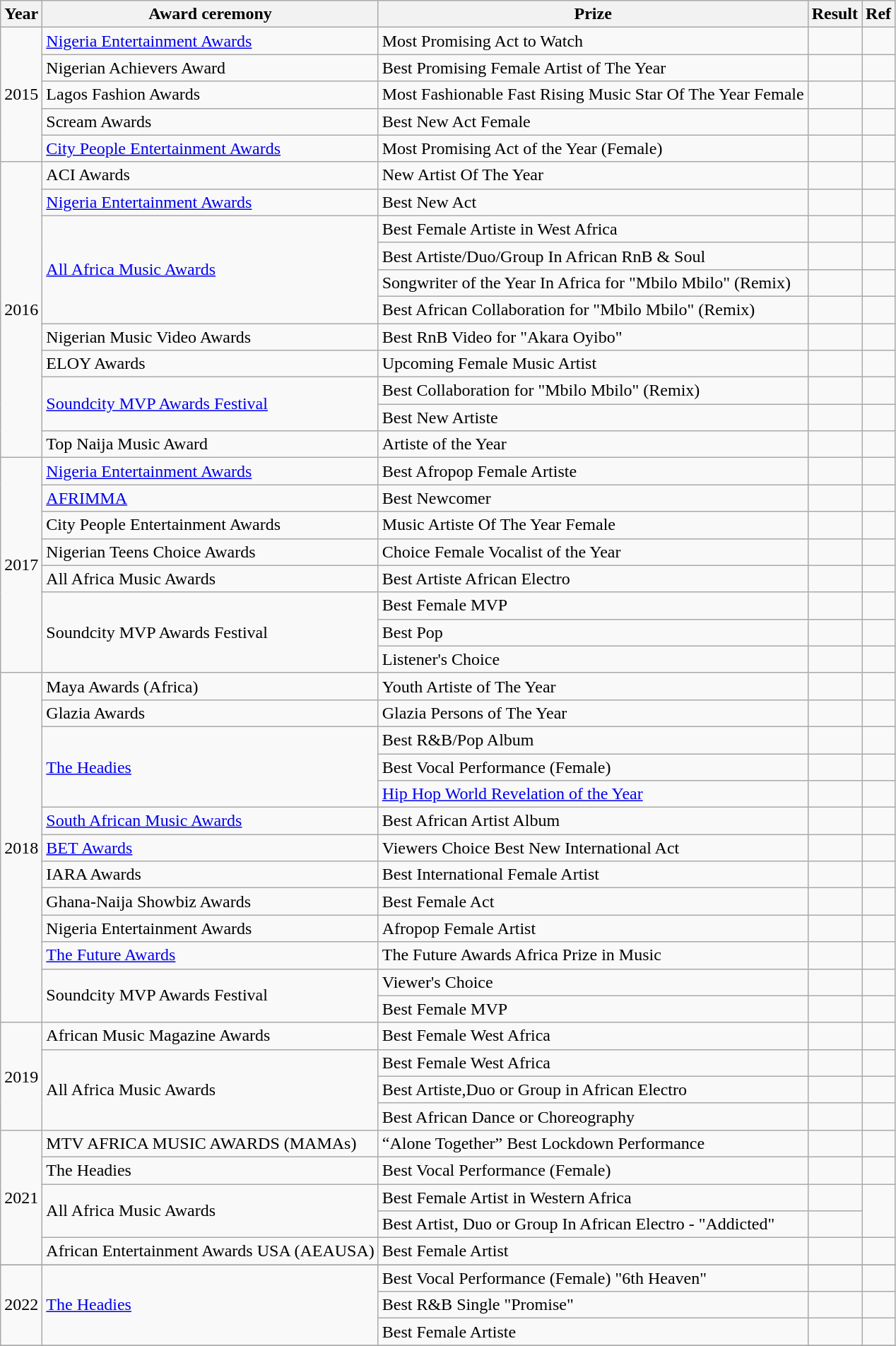<table class ="wikitable">
<tr>
<th>Year</th>
<th>Award ceremony</th>
<th>Prize</th>
<th>Result</th>
<th>Ref</th>
</tr>
<tr>
<td rowspan="5">2015</td>
<td><a href='#'>Nigeria Entertainment Awards</a></td>
<td>Most Promising Act to Watch</td>
<td></td>
<td></td>
</tr>
<tr>
<td>Nigerian Achievers Award</td>
<td>Best Promising Female Artist of The Year</td>
<td></td>
<td></td>
</tr>
<tr>
<td>Lagos Fashion Awards</td>
<td>Most Fashionable Fast Rising Music Star Of The Year Female</td>
<td></td>
<td></td>
</tr>
<tr>
<td>Scream Awards</td>
<td>Best New Act Female</td>
<td></td>
<td></td>
</tr>
<tr>
<td><a href='#'>City People Entertainment Awards</a></td>
<td>Most Promising Act of the Year (Female)</td>
<td></td>
<td></td>
</tr>
<tr>
<td rowspan="11">2016</td>
<td>ACI Awards</td>
<td>New Artist Of The Year</td>
<td></td>
<td></td>
</tr>
<tr>
<td><a href='#'>Nigeria Entertainment Awards</a></td>
<td>Best New Act</td>
<td></td>
<td></td>
</tr>
<tr>
<td rowspan="4"><a href='#'>All Africa Music Awards</a></td>
<td>Best Female Artiste in West Africa</td>
<td></td>
<td></td>
</tr>
<tr>
<td>Best Artiste/Duo/Group In African RnB & Soul</td>
<td></td>
<td></td>
</tr>
<tr>
<td>Songwriter of the Year In Africa for "Mbilo Mbilo" (Remix)</td>
<td></td>
<td></td>
</tr>
<tr>
<td>Best African Collaboration for "Mbilo Mbilo" (Remix)</td>
<td></td>
<td></td>
</tr>
<tr>
<td>Nigerian Music Video Awards</td>
<td>Best RnB Video for "Akara Oyibo"</td>
<td></td>
<td></td>
</tr>
<tr>
<td>ELOY Awards</td>
<td>Upcoming Female Music Artist</td>
<td></td>
<td></td>
</tr>
<tr>
<td rowspan="2"><a href='#'>Soundcity MVP Awards Festival</a></td>
<td>Best Collaboration for "Mbilo Mbilo" (Remix)</td>
<td></td>
<td></td>
</tr>
<tr>
<td>Best New Artiste</td>
<td></td>
<td></td>
</tr>
<tr>
<td>Top Naija Music Award</td>
<td>Artiste of the Year</td>
<td></td>
<td></td>
</tr>
<tr>
<td rowspan="8">2017</td>
<td><a href='#'>Nigeria Entertainment Awards</a></td>
<td>Best Afropop Female Artiste</td>
<td></td>
<td></td>
</tr>
<tr>
<td><a href='#'>AFRIMMA</a></td>
<td>Best Newcomer</td>
<td></td>
<td></td>
</tr>
<tr>
<td>City People Entertainment Awards</td>
<td>Music Artiste Of The Year Female</td>
<td></td>
<td></td>
</tr>
<tr>
<td>Nigerian Teens Choice Awards</td>
<td>Choice Female Vocalist of the Year</td>
<td></td>
<td></td>
</tr>
<tr>
<td>All Africa Music Awards</td>
<td>Best Artiste African Electro</td>
<td></td>
<td></td>
</tr>
<tr>
<td rowspan="3">Soundcity MVP Awards Festival</td>
<td>Best Female MVP</td>
<td></td>
<td></td>
</tr>
<tr>
<td>Best Pop</td>
<td></td>
<td></td>
</tr>
<tr>
<td>Listener's Choice</td>
<td></td>
<td></td>
</tr>
<tr>
<td rowspan="13">2018</td>
<td>Maya Awards (Africa)</td>
<td>Youth Artiste of The Year</td>
<td></td>
<td></td>
</tr>
<tr>
<td>Glazia Awards</td>
<td>Glazia Persons of The Year</td>
<td></td>
<td></td>
</tr>
<tr>
<td rowspan="3"><a href='#'>The Headies</a></td>
<td>Best R&B/Pop Album</td>
<td></td>
<td></td>
</tr>
<tr>
<td>Best Vocal Performance (Female)</td>
<td></td>
<td></td>
</tr>
<tr>
<td><a href='#'>Hip Hop World Revelation of the Year</a></td>
<td></td>
<td></td>
</tr>
<tr>
<td><a href='#'>South African Music Awards</a></td>
<td>Best African Artist Album</td>
<td></td>
<td></td>
</tr>
<tr>
<td><a href='#'>BET Awards</a></td>
<td>Viewers Choice Best New International Act</td>
<td></td>
<td></td>
</tr>
<tr>
<td>IARA Awards</td>
<td>Best International Female Artist</td>
<td></td>
<td></td>
</tr>
<tr>
<td>Ghana-Naija Showbiz Awards</td>
<td>Best Female Act</td>
<td></td>
<td></td>
</tr>
<tr>
<td>Nigeria Entertainment Awards</td>
<td>Afropop Female Artist</td>
<td></td>
<td></td>
</tr>
<tr>
<td><a href='#'>The Future Awards</a></td>
<td>The Future Awards Africa Prize in Music</td>
<td></td>
<td></td>
</tr>
<tr>
<td rowspan="2">Soundcity MVP Awards Festival</td>
<td>Viewer's Choice</td>
<td></td>
<td></td>
</tr>
<tr>
<td>Best Female MVP</td>
<td></td>
<td></td>
</tr>
<tr>
<td rowspan="4">2019</td>
<td>African Music Magazine Awards</td>
<td>Best Female West Africa</td>
<td></td>
<td></td>
</tr>
<tr>
<td rowspan="3">All Africa Music Awards</td>
<td>Best Female West Africa</td>
<td></td>
<td></td>
</tr>
<tr>
<td>Best Artiste,Duo or Group in African Electro</td>
<td></td>
<td></td>
</tr>
<tr>
<td>Best African Dance or Choreography</td>
<td></td>
<td></td>
</tr>
<tr>
<td rowspan="5">2021</td>
<td>MTV AFRICA MUSIC AWARDS (MAMAs)</td>
<td>“Alone Together” Best Lockdown Performance</td>
<td></td>
<td></td>
</tr>
<tr>
<td>The Headies</td>
<td>Best Vocal Performance (Female)</td>
<td></td>
<td></td>
</tr>
<tr>
<td rowspan="2">All Africa Music Awards</td>
<td>Best Female Artist in Western Africa</td>
<td></td>
<td rowspan="2"></td>
</tr>
<tr>
<td>Best Artist, Duo or Group In African Electro - "Addicted"</td>
<td></td>
</tr>
<tr>
<td>African Entertainment Awards USA (AEAUSA)</td>
<td>Best Female Artist</td>
<td></td>
<td></td>
</tr>
<tr>
</tr>
<tr>
<td rowspan="3">2022</td>
<td rowspan="3"><a href='#'>The Headies</a></td>
<td>Best Vocal Performance (Female) "6th Heaven"</td>
<td></td>
<td></td>
</tr>
<tr>
<td>Best R&B Single "Promise"</td>
<td></td>
<td></td>
</tr>
<tr>
<td>Best Female Artiste</td>
<td></td>
<td></td>
</tr>
<tr>
</tr>
</table>
